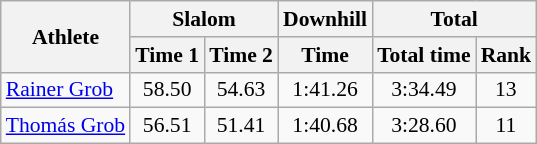<table class="wikitable" style="font-size:90%">
<tr>
<th rowspan="2">Athlete</th>
<th colspan="2">Slalom</th>
<th>Downhill</th>
<th colspan="2">Total</th>
</tr>
<tr>
<th>Time 1</th>
<th>Time 2</th>
<th>Time</th>
<th>Total time</th>
<th>Rank</th>
</tr>
<tr>
<td><a href='#'>Rainer Grob</a></td>
<td align="center">58.50</td>
<td align="center">54.63</td>
<td align="center">1:41.26</td>
<td align="center">3:34.49</td>
<td align="center">13</td>
</tr>
<tr>
<td><a href='#'>Thomás Grob</a></td>
<td align="center">56.51</td>
<td align="center">51.41</td>
<td align="center">1:40.68</td>
<td align="center">3:28.60</td>
<td align="center">11</td>
</tr>
</table>
